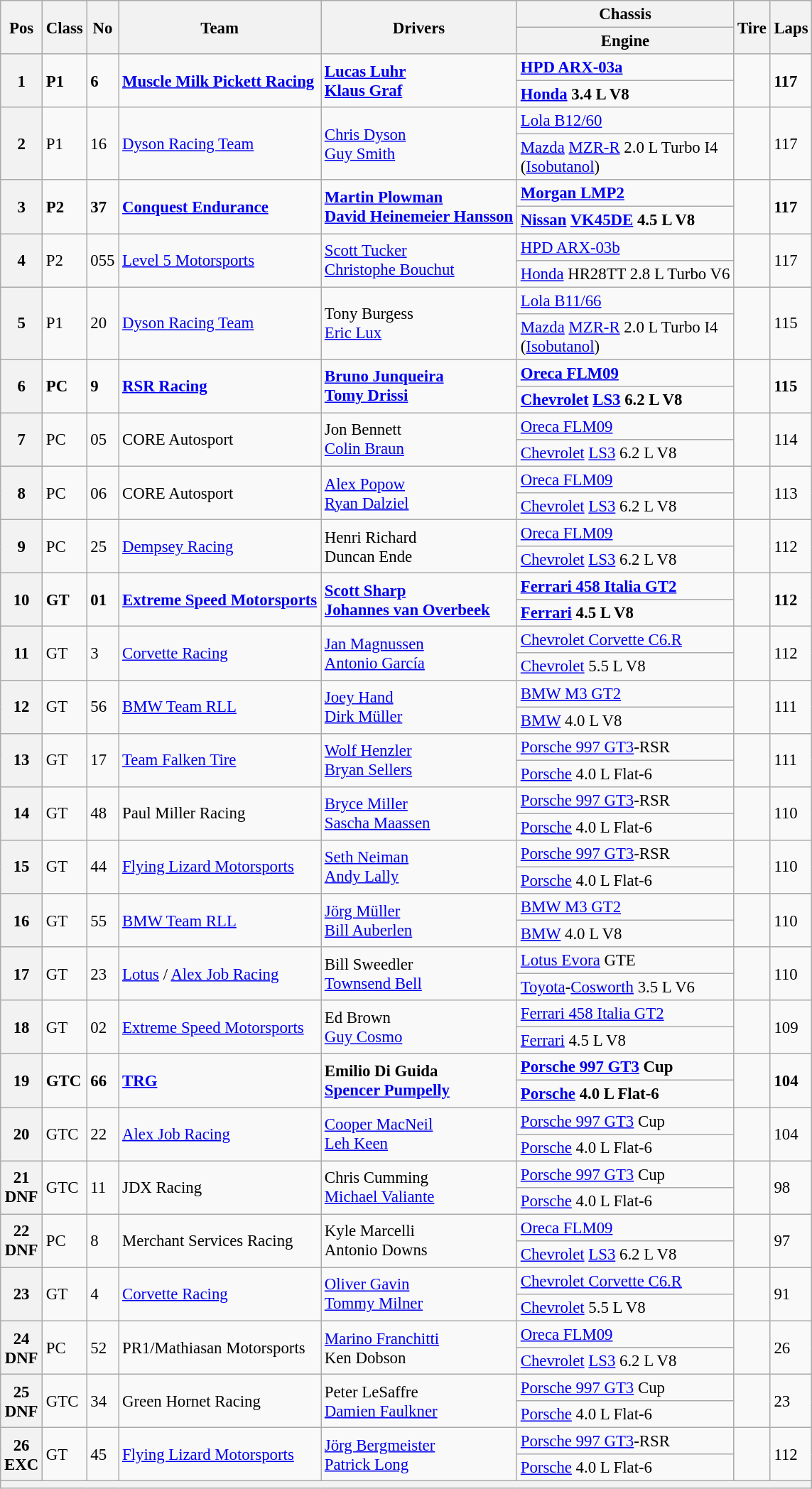<table class="wikitable" style="font-size: 95%;">
<tr>
<th rowspan=2>Pos</th>
<th rowspan=2>Class</th>
<th rowspan=2>No</th>
<th rowspan=2>Team</th>
<th rowspan=2>Drivers</th>
<th>Chassis</th>
<th rowspan=2>Tire</th>
<th rowspan=2>Laps</th>
</tr>
<tr>
<th>Engine</th>
</tr>
<tr style="font-weight:bold">
<th rowspan=2>1</th>
<td rowspan=2>P1</td>
<td rowspan=2>6</td>
<td rowspan=2> <a href='#'>Muscle Milk Pickett Racing</a></td>
<td rowspan=2> <a href='#'>Lucas Luhr</a><br> <a href='#'>Klaus Graf</a></td>
<td><a href='#'>HPD ARX-03a</a></td>
<td rowspan=2></td>
<td rowspan=2>117</td>
</tr>
<tr style="font-weight:bold">
<td><a href='#'>Honda</a> 3.4 L V8</td>
</tr>
<tr>
<th rowspan=2>2</th>
<td rowspan=2>P1</td>
<td rowspan=2>16</td>
<td rowspan=2> <a href='#'>Dyson Racing Team</a></td>
<td rowspan=2> <a href='#'>Chris Dyson</a><br> <a href='#'>Guy Smith</a></td>
<td><a href='#'>Lola B12/60</a></td>
<td rowspan=2></td>
<td rowspan=2>117</td>
</tr>
<tr>
<td><a href='#'>Mazda</a> <a href='#'>MZR-R</a> 2.0 L Turbo I4<br>(<a href='#'>Isobutanol</a>)</td>
</tr>
<tr style="font-weight:bold">
<th rowspan=2>3</th>
<td rowspan=2>P2</td>
<td rowspan=2>37</td>
<td rowspan=2> <a href='#'>Conquest Endurance</a></td>
<td rowspan=2> <a href='#'>Martin Plowman</a><br> <a href='#'>David Heinemeier Hansson</a></td>
<td><a href='#'>Morgan LMP2</a></td>
<td rowspan=2></td>
<td rowspan=2>117</td>
</tr>
<tr style="font-weight:bold">
<td><a href='#'>Nissan</a> <a href='#'>VK45DE</a> 4.5 L V8</td>
</tr>
<tr>
<th rowspan=2>4</th>
<td rowspan=2>P2</td>
<td rowspan=2>055</td>
<td rowspan=2> <a href='#'>Level 5 Motorsports</a></td>
<td rowspan=2> <a href='#'>Scott Tucker</a><br> <a href='#'>Christophe Bouchut</a></td>
<td><a href='#'>HPD ARX-03b</a></td>
<td rowspan=2></td>
<td rowspan=2>117</td>
</tr>
<tr>
<td><a href='#'>Honda</a> HR28TT 2.8 L Turbo V6</td>
</tr>
<tr>
<th rowspan=2>5</th>
<td rowspan=2>P1</td>
<td rowspan=2>20</td>
<td rowspan=2> <a href='#'>Dyson Racing Team</a></td>
<td rowspan=2> Tony Burgess<br> <a href='#'>Eric Lux</a></td>
<td><a href='#'>Lola B11/66</a></td>
<td rowspan=2></td>
<td rowspan=2>115</td>
</tr>
<tr>
<td><a href='#'>Mazda</a> <a href='#'>MZR-R</a> 2.0 L Turbo I4<br>(<a href='#'>Isobutanol</a>)</td>
</tr>
<tr style="font-weight:bold">
<th rowspan=2>6</th>
<td rowspan=2>PC</td>
<td rowspan=2>9</td>
<td rowspan=2> <a href='#'>RSR Racing</a></td>
<td rowspan=2> <a href='#'>Bruno Junqueira</a><br> <a href='#'>Tomy Drissi</a></td>
<td><a href='#'>Oreca FLM09</a></td>
<td rowspan=2></td>
<td rowspan=2>115</td>
</tr>
<tr style="font-weight:bold">
<td><a href='#'>Chevrolet</a> <a href='#'>LS3</a> 6.2 L V8</td>
</tr>
<tr>
<th rowspan=2>7</th>
<td rowspan=2>PC</td>
<td rowspan=2>05</td>
<td rowspan=2> CORE Autosport</td>
<td rowspan=2> Jon Bennett<br> <a href='#'>Colin Braun</a></td>
<td><a href='#'>Oreca FLM09</a></td>
<td rowspan=2></td>
<td rowspan=2>114</td>
</tr>
<tr>
<td><a href='#'>Chevrolet</a> <a href='#'>LS3</a> 6.2 L V8</td>
</tr>
<tr>
<th rowspan=2>8</th>
<td rowspan=2>PC</td>
<td rowspan=2>06</td>
<td rowspan=2> CORE Autosport</td>
<td rowspan=2> <a href='#'>Alex Popow</a><br> <a href='#'>Ryan Dalziel</a></td>
<td><a href='#'>Oreca FLM09</a></td>
<td rowspan=2></td>
<td rowspan=2>113</td>
</tr>
<tr>
<td><a href='#'>Chevrolet</a> <a href='#'>LS3</a> 6.2 L V8</td>
</tr>
<tr>
<th rowspan=2>9</th>
<td rowspan=2>PC</td>
<td rowspan=2>25</td>
<td rowspan=2> <a href='#'>Dempsey Racing</a></td>
<td rowspan=2> Henri Richard<br> Duncan Ende</td>
<td><a href='#'>Oreca FLM09</a></td>
<td rowspan=2></td>
<td rowspan=2>112</td>
</tr>
<tr>
<td><a href='#'>Chevrolet</a> <a href='#'>LS3</a> 6.2 L V8</td>
</tr>
<tr style="font-weight:bold">
<th rowspan=2>10</th>
<td rowspan=2>GT</td>
<td rowspan=2>01</td>
<td rowspan=2> <a href='#'>Extreme Speed Motorsports</a></td>
<td rowspan=2> <a href='#'>Scott Sharp</a><br> <a href='#'>Johannes van Overbeek</a></td>
<td><a href='#'>Ferrari 458 Italia GT2</a></td>
<td rowspan=2></td>
<td rowspan=2>112</td>
</tr>
<tr style="font-weight:bold">
<td><a href='#'>Ferrari</a> 4.5 L V8</td>
</tr>
<tr>
<th rowspan=2>11</th>
<td rowspan=2>GT</td>
<td rowspan=2>3</td>
<td rowspan=2> <a href='#'>Corvette Racing</a></td>
<td rowspan=2> <a href='#'>Jan Magnussen</a><br> <a href='#'>Antonio García</a></td>
<td><a href='#'>Chevrolet Corvette C6.R</a></td>
<td rowspan=2></td>
<td rowspan=2>112</td>
</tr>
<tr>
<td><a href='#'>Chevrolet</a> 5.5 L V8</td>
</tr>
<tr>
<th rowspan=2>12</th>
<td rowspan=2>GT</td>
<td rowspan=2>56</td>
<td rowspan=2> <a href='#'>BMW Team RLL</a></td>
<td rowspan=2> <a href='#'>Joey Hand</a><br> <a href='#'>Dirk Müller</a></td>
<td><a href='#'>BMW M3 GT2</a></td>
<td rowspan=2></td>
<td rowspan=2>111</td>
</tr>
<tr>
<td><a href='#'>BMW</a> 4.0 L V8</td>
</tr>
<tr>
<th rowspan=2>13</th>
<td rowspan=2>GT</td>
<td rowspan=2>17</td>
<td rowspan=2> <a href='#'>Team Falken Tire</a></td>
<td rowspan=2> <a href='#'>Wolf Henzler</a><br> <a href='#'>Bryan Sellers</a></td>
<td><a href='#'>Porsche 997 GT3</a>-RSR</td>
<td rowspan=2></td>
<td rowspan=2>111</td>
</tr>
<tr>
<td><a href='#'>Porsche</a> 4.0 L Flat-6</td>
</tr>
<tr>
<th rowspan=2>14</th>
<td rowspan=2>GT</td>
<td rowspan=2>48</td>
<td rowspan=2> Paul Miller Racing</td>
<td rowspan=2> <a href='#'>Bryce Miller</a><br> <a href='#'>Sascha Maassen</a></td>
<td><a href='#'>Porsche 997 GT3</a>-RSR</td>
<td rowspan=2></td>
<td rowspan=2>110</td>
</tr>
<tr>
<td><a href='#'>Porsche</a> 4.0 L Flat-6</td>
</tr>
<tr>
<th rowspan=2>15</th>
<td rowspan=2>GT</td>
<td rowspan=2>44</td>
<td rowspan=2> <a href='#'>Flying Lizard Motorsports</a></td>
<td rowspan=2> <a href='#'>Seth Neiman</a><br> <a href='#'>Andy Lally</a></td>
<td><a href='#'>Porsche 997 GT3</a>-RSR</td>
<td rowspan=2></td>
<td rowspan=2>110</td>
</tr>
<tr>
<td><a href='#'>Porsche</a> 4.0 L Flat-6</td>
</tr>
<tr>
<th rowspan=2>16</th>
<td rowspan=2>GT</td>
<td rowspan=2>55</td>
<td rowspan=2> <a href='#'>BMW Team RLL</a></td>
<td rowspan=2> <a href='#'>Jörg Müller</a><br> <a href='#'>Bill Auberlen</a></td>
<td><a href='#'>BMW M3 GT2</a></td>
<td rowspan=2></td>
<td rowspan=2>110</td>
</tr>
<tr>
<td><a href='#'>BMW</a> 4.0 L V8</td>
</tr>
<tr>
<th rowspan=2>17</th>
<td rowspan=2>GT</td>
<td rowspan=2>23</td>
<td rowspan=2> <a href='#'>Lotus</a> / <a href='#'>Alex Job Racing</a></td>
<td rowspan=2> Bill Sweedler<br> <a href='#'>Townsend Bell</a></td>
<td><a href='#'>Lotus Evora</a> GTE</td>
<td rowspan=2></td>
<td rowspan=2>110</td>
</tr>
<tr>
<td><a href='#'>Toyota</a>-<a href='#'>Cosworth</a> 3.5 L V6</td>
</tr>
<tr>
<th rowspan=2>18</th>
<td rowspan=2>GT</td>
<td rowspan=2>02</td>
<td rowspan=2> <a href='#'>Extreme Speed Motorsports</a></td>
<td rowspan=2> Ed Brown<br> <a href='#'>Guy Cosmo</a></td>
<td><a href='#'>Ferrari 458 Italia GT2</a></td>
<td rowspan=2></td>
<td rowspan=2>109</td>
</tr>
<tr>
<td><a href='#'>Ferrari</a> 4.5 L V8</td>
</tr>
<tr style="font-weight:bold">
<th rowspan=2>19</th>
<td rowspan=2>GTC</td>
<td rowspan=2>66</td>
<td rowspan=2> <a href='#'>TRG</a></td>
<td rowspan=2> Emilio Di Guida<br> <a href='#'>Spencer Pumpelly</a></td>
<td><a href='#'>Porsche 997 GT3</a> Cup</td>
<td rowspan=2></td>
<td rowspan=2>104</td>
</tr>
<tr style="font-weight:bold">
<td><a href='#'>Porsche</a> 4.0 L Flat-6</td>
</tr>
<tr>
<th rowspan=2>20</th>
<td rowspan=2>GTC</td>
<td rowspan=2>22</td>
<td rowspan=2> <a href='#'>Alex Job Racing</a></td>
<td rowspan=2> <a href='#'>Cooper MacNeil</a><br> <a href='#'>Leh Keen</a></td>
<td><a href='#'>Porsche 997 GT3</a> Cup</td>
<td rowspan=2></td>
<td rowspan=2>104</td>
</tr>
<tr>
<td><a href='#'>Porsche</a> 4.0 L Flat-6</td>
</tr>
<tr>
<th rowspan=2>21<br>DNF</th>
<td rowspan=2>GTC</td>
<td rowspan=2>11</td>
<td rowspan=2> JDX Racing</td>
<td rowspan=2> Chris Cumming<br> <a href='#'>Michael Valiante</a></td>
<td><a href='#'>Porsche 997 GT3</a> Cup</td>
<td rowspan=2></td>
<td rowspan=2>98</td>
</tr>
<tr>
<td><a href='#'>Porsche</a> 4.0 L Flat-6</td>
</tr>
<tr>
<th rowspan=2>22<br>DNF</th>
<td rowspan=2>PC</td>
<td rowspan=2>8</td>
<td rowspan=2> Merchant Services Racing</td>
<td rowspan=2> Kyle Marcelli<br> Antonio Downs</td>
<td><a href='#'>Oreca FLM09</a></td>
<td rowspan=2></td>
<td rowspan=2>97</td>
</tr>
<tr>
<td><a href='#'>Chevrolet</a> <a href='#'>LS3</a> 6.2 L V8</td>
</tr>
<tr>
<th rowspan=2>23</th>
<td rowspan=2>GT</td>
<td rowspan=2>4</td>
<td rowspan=2> <a href='#'>Corvette Racing</a></td>
<td rowspan=2> <a href='#'>Oliver Gavin</a><br> <a href='#'>Tommy Milner</a></td>
<td><a href='#'>Chevrolet Corvette C6.R</a></td>
<td rowspan=2></td>
<td rowspan=2>91</td>
</tr>
<tr>
<td><a href='#'>Chevrolet</a> 5.5 L V8</td>
</tr>
<tr>
<th rowspan=2>24<br>DNF</th>
<td rowspan=2>PC</td>
<td rowspan=2>52</td>
<td rowspan=2> PR1/Mathiasan Motorsports</td>
<td rowspan=2> <a href='#'>Marino Franchitti</a><br> Ken Dobson</td>
<td><a href='#'>Oreca FLM09</a></td>
<td rowspan=2></td>
<td rowspan=2>26</td>
</tr>
<tr>
<td><a href='#'>Chevrolet</a> <a href='#'>LS3</a> 6.2 L V8</td>
</tr>
<tr>
<th rowspan=2>25<br>DNF</th>
<td rowspan=2>GTC</td>
<td rowspan=2>34</td>
<td rowspan=2> Green Hornet Racing</td>
<td rowspan=2> Peter LeSaffre<br> <a href='#'>Damien Faulkner</a></td>
<td><a href='#'>Porsche 997 GT3</a> Cup</td>
<td rowspan=2></td>
<td rowspan=2>23</td>
</tr>
<tr>
<td><a href='#'>Porsche</a> 4.0 L Flat-6</td>
</tr>
<tr>
<th rowspan=2>26<br>EXC</th>
<td rowspan=2>GT</td>
<td rowspan=2>45</td>
<td rowspan=2> <a href='#'>Flying Lizard Motorsports</a></td>
<td rowspan=2> <a href='#'>Jörg Bergmeister</a><br> <a href='#'>Patrick Long</a></td>
<td><a href='#'>Porsche 997 GT3</a>-RSR</td>
<td rowspan=2></td>
<td rowspan=2>112</td>
</tr>
<tr>
<td><a href='#'>Porsche</a> 4.0 L Flat-6</td>
</tr>
<tr>
<th colspan=9> </th>
</tr>
</table>
